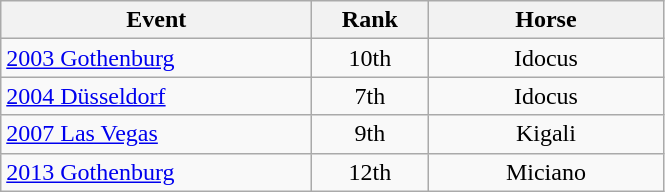<table class="wikitable" style="text-align: center;">
<tr ">
<th style="width:200px;">Event</th>
<th style="width:70px;">Rank</th>
<th style="width:150px;">Horse</th>
</tr>
<tr>
<td align=left> <a href='#'>2003 Gothenburg</a></td>
<td>10th</td>
<td>Idocus</td>
</tr>
<tr>
<td align=left> <a href='#'>2004 Düsseldorf</a></td>
<td>7th</td>
<td>Idocus</td>
</tr>
<tr>
<td align=left> <a href='#'>2007 Las Vegas</a></td>
<td>9th</td>
<td>Kigali</td>
</tr>
<tr>
<td align=left> <a href='#'>2013 Gothenburg</a></td>
<td>12th</td>
<td>Miciano</td>
</tr>
</table>
